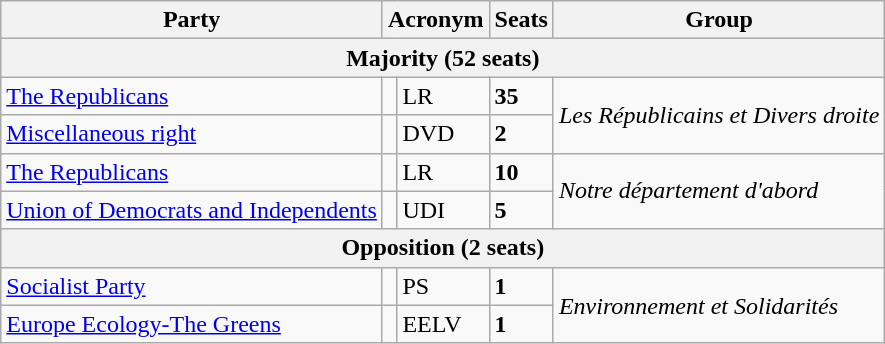<table class="wikitable">
<tr>
<th>Party</th>
<th colspan="2">Acronym</th>
<th>Seats</th>
<th>Group</th>
</tr>
<tr>
<th colspan="5"><strong>Majority</strong> (52 seats)</th>
</tr>
<tr>
<td><a href='#'>The Republicans</a></td>
<td></td>
<td>LR</td>
<td><strong>35</strong></td>
<td rowspan="2"><em>Les Républicains et Divers droite</em></td>
</tr>
<tr>
<td><a href='#'>Miscellaneous right</a></td>
<td></td>
<td>DVD</td>
<td><strong>2</strong></td>
</tr>
<tr>
<td><a href='#'>The Republicans</a></td>
<td></td>
<td>LR</td>
<td><strong>10</strong></td>
<td rowspan="2"><em>Notre département d'abord</em></td>
</tr>
<tr>
<td><a href='#'>Union of Democrats and Independents</a></td>
<td></td>
<td>UDI</td>
<td><strong>5</strong></td>
</tr>
<tr>
<th colspan="5"><strong>Opposition</strong> (2 seats)</th>
</tr>
<tr>
<td><a href='#'>Socialist Party</a></td>
<td></td>
<td>PS</td>
<td><strong>1</strong></td>
<td rowspan="2"><em>Environnement et Solidarités</em></td>
</tr>
<tr>
<td><a href='#'>Europe Ecology-The Greens</a></td>
<td></td>
<td>EELV</td>
<td><strong>1</strong></td>
</tr>
</table>
